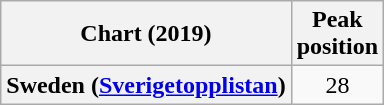<table class="wikitable plainrowheaders" style="text-align:center">
<tr>
<th scope="col">Chart (2019)</th>
<th scope="col">Peak<br> position</th>
</tr>
<tr>
<th scope="row">Sweden (<a href='#'>Sverigetopplistan</a>)</th>
<td>28</td>
</tr>
</table>
